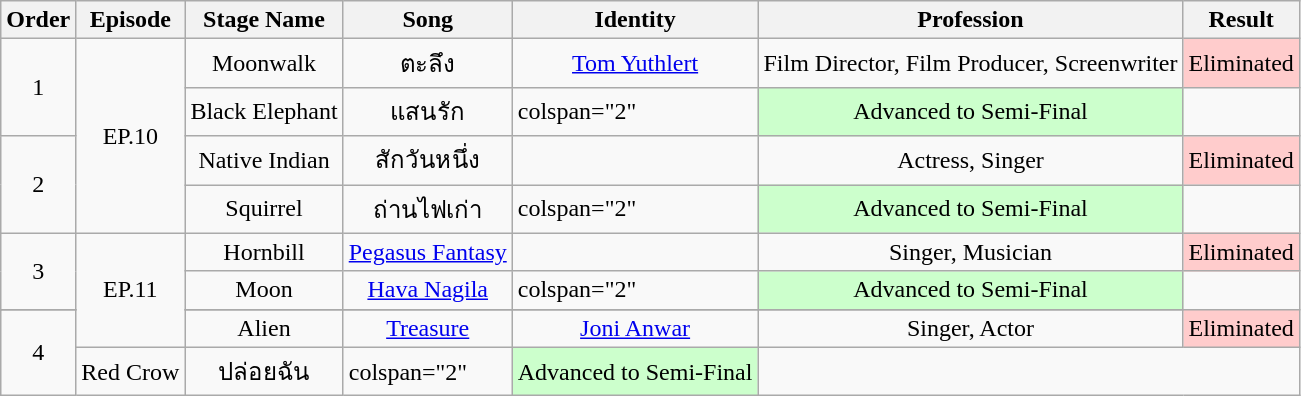<table class="wikitable">
<tr>
<th>Order</th>
<th>Episode</th>
<th>Stage Name</th>
<th>Song</th>
<th>Identity</th>
<th>Profession</th>
<th>Result</th>
</tr>
<tr>
<td rowspan="2" style="text-align:center;">1</td>
<td rowspan="4" align="center">EP.10</td>
<td style="text-align:center;">Moonwalk</td>
<td style="text-align:center;">ตะลึง</td>
<td style="text-align:center;"><a href='#'>Tom Yuthlert</a></td>
<td style="text-align:center;">Film Director, Film Producer, Screenwriter</td>
<td style="text-align:center; background:#ffcccc;">Eliminated</td>
</tr>
<tr>
<td style="text-align:center;">Black Elephant</td>
<td style="text-align:center;">แสนรัก</td>
<td>colspan="2"  </td>
<td style="text-align:center; background:#ccffcc;">Advanced to Semi-Final</td>
</tr>
<tr>
<td rowspan="2" style="text-align:center;">2</td>
<td style="text-align:center;">Native Indian</td>
<td style="text-align:center;">สักวันหนึ่ง</td>
<td style="text-align:center;"></td>
<td style="text-align:center;">Actress, Singer</td>
<td style="text-align:center; background:#ffcccc;">Eliminated</td>
</tr>
<tr>
<td style="text-align:center;">Squirrel</td>
<td style="text-align:center;">ถ่านไฟเก่า</td>
<td>colspan="2"  </td>
<td style="text-align:center; background:#ccffcc;">Advanced to Semi-Final</td>
</tr>
<tr>
<td rowspan="2" style="text-align:center;">3</td>
<td rowspan="4" align="center">EP.11</td>
<td style="text-align:center;">Hornbill</td>
<td style="text-align:center;"><a href='#'>Pegasus Fantasy</a></td>
<td style="text-align:center;"></td>
<td style="text-align:center;">Singer, Musician</td>
<td style="text-align:center; background:#ffcccc;">Eliminated</td>
</tr>
<tr>
<td style="text-align:center;">Moon</td>
<td style="text-align:center;"><a href='#'>Hava Nagila</a></td>
<td>colspan="2"  </td>
<td style="text-align:center; background:#ccffcc;">Advanced to Semi-Final</td>
</tr>
<tr>
</tr>
<tr style="text-align:center;">
<td rowspan="2">4</td>
<td style="text-align:center;">Alien</td>
<td style="text-align:center;"><a href='#'>Treasure</a></td>
<td style="text-align:center;"><a href='#'>Joni Anwar</a></td>
<td style="text-align:center;">Singer, Actor</td>
<td style="text-align:center; background:#ffcccc;">Eliminated</td>
</tr>
<tr>
<td style="text-align:center;">Red Crow</td>
<td style="text-align:center;">ปล่อยฉัน</td>
<td>colspan="2"  </td>
<td style="text-align:center; background:#ccffcc;">Advanced to Semi-Final</td>
</tr>
</table>
